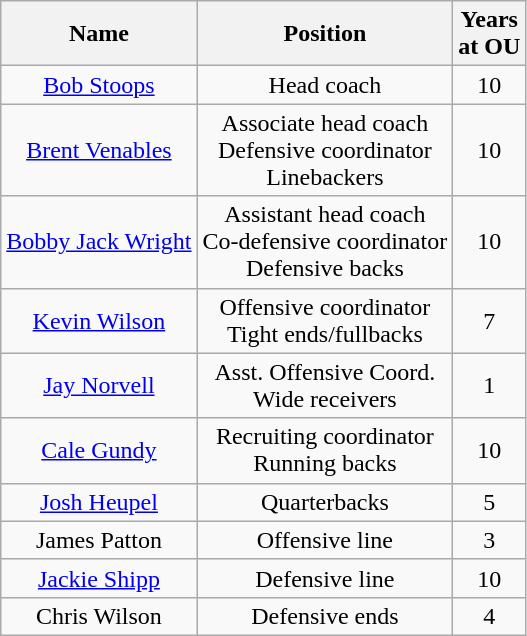<table class="wikitable">
<tr>
<th>Name</th>
<th>Position</th>
<th>Years<br>at OU</th>
</tr>
<tr align="center">
<td><a href='#'>Bob Stoops</a></td>
<td>Head coach</td>
<td>10</td>
</tr>
<tr align="center">
<td><a href='#'>Brent Venables</a></td>
<td>Associate head coach<br>Defensive coordinator <br>Linebackers</td>
<td>10</td>
</tr>
<tr align="center">
<td><a href='#'>Bobby Jack Wright</a></td>
<td>Assistant head coach<br>Co-defensive coordinator <br>Defensive backs</td>
<td>10</td>
</tr>
<tr align="center">
<td><a href='#'>Kevin Wilson</a></td>
<td>Offensive coordinator<br>Tight ends/fullbacks</td>
<td>7</td>
</tr>
<tr align="center">
<td><a href='#'>Jay Norvell</a></td>
<td>Asst. Offensive Coord.<br>Wide receivers</td>
<td>1</td>
</tr>
<tr align="center">
<td><a href='#'>Cale Gundy</a></td>
<td>Recruiting coordinator<br>Running backs</td>
<td>10</td>
</tr>
<tr align="center">
<td><a href='#'>Josh Heupel</a></td>
<td>Quarterbacks</td>
<td>5</td>
</tr>
<tr align="center">
<td>James Patton</td>
<td>Offensive line</td>
<td>3</td>
</tr>
<tr align="center">
<td><a href='#'>Jackie Shipp</a></td>
<td>Defensive line</td>
<td>10</td>
</tr>
<tr align="center">
<td>Chris Wilson</td>
<td>Defensive ends</td>
<td>4</td>
</tr>
</table>
